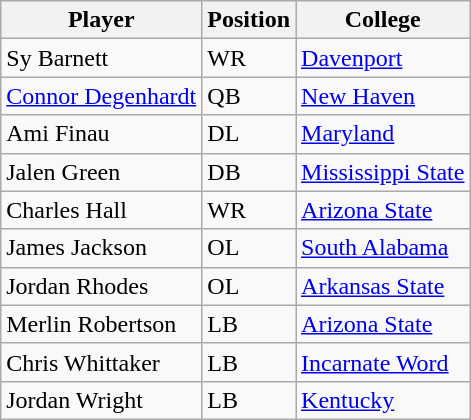<table class="wikitable">
<tr>
<th>Player</th>
<th>Position</th>
<th>College</th>
</tr>
<tr>
<td>Sy Barnett</td>
<td>WR</td>
<td><a href='#'>Davenport</a></td>
</tr>
<tr>
<td><a href='#'>Connor Degenhardt</a></td>
<td>QB</td>
<td><a href='#'>New Haven</a></td>
</tr>
<tr>
<td>Ami Finau</td>
<td>DL</td>
<td><a href='#'>Maryland</a></td>
</tr>
<tr>
<td>Jalen Green</td>
<td>DB</td>
<td><a href='#'>Mississippi State</a></td>
</tr>
<tr>
<td>Charles Hall</td>
<td>WR</td>
<td><a href='#'>Arizona State</a></td>
</tr>
<tr>
<td>James Jackson</td>
<td>OL</td>
<td><a href='#'>South Alabama</a></td>
</tr>
<tr>
<td>Jordan Rhodes</td>
<td>OL</td>
<td><a href='#'>Arkansas State</a></td>
</tr>
<tr>
<td>Merlin Robertson</td>
<td>LB</td>
<td><a href='#'>Arizona State</a></td>
</tr>
<tr>
<td>Chris Whittaker</td>
<td>LB</td>
<td><a href='#'>Incarnate Word</a></td>
</tr>
<tr>
<td>Jordan Wright</td>
<td>LB</td>
<td><a href='#'>Kentucky</a></td>
</tr>
</table>
